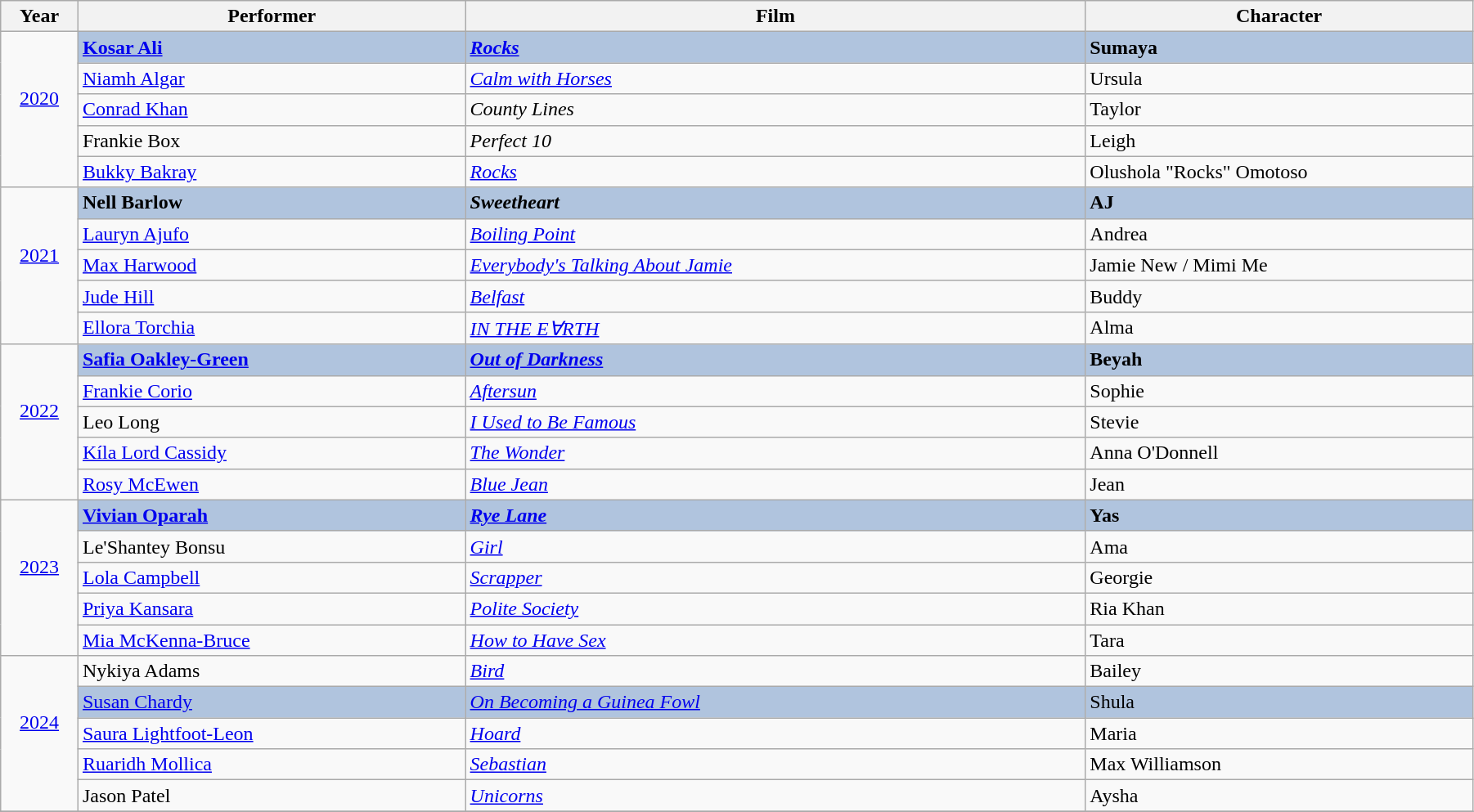<table class="wikitable" width="95%" cellpadding="5">
<tr>
<th width="5%">Year</th>
<th width="25%">Performer</th>
<th width="40%">Film</th>
<th width="25%">Character</th>
</tr>
<tr>
<td rowspan="5" style="text-align:center;"><a href='#'>2020</a><br><br></td>
<td style="background:#B0C4DE"><strong><a href='#'>Kosar Ali</a></strong></td>
<td style="background:#B0C4DE"><strong><em><a href='#'>Rocks</a></em></strong></td>
<td style="background:#B0C4DE"><strong>Sumaya</strong></td>
</tr>
<tr>
<td><a href='#'>Niamh Algar</a></td>
<td><em><a href='#'>Calm with Horses</a></em></td>
<td>Ursula</td>
</tr>
<tr>
<td><a href='#'>Conrad Khan</a></td>
<td><em>County Lines</em></td>
<td>Taylor</td>
</tr>
<tr>
<td>Frankie Box</td>
<td><em>Perfect 10</em></td>
<td>Leigh</td>
</tr>
<tr>
<td><a href='#'>Bukky Bakray</a></td>
<td><em><a href='#'>Rocks</a></em></td>
<td>Olushola "Rocks" Omotoso</td>
</tr>
<tr>
<td rowspan="5" style="text-align:center;"><a href='#'>2021</a><br><br></td>
<td style="background:#B0C4DE"><strong>Nell Barlow</strong></td>
<td style="background:#B0C4DE"><strong><em>Sweetheart</em></strong></td>
<td style="background:#B0C4DE"><strong>AJ</strong></td>
</tr>
<tr>
<td><a href='#'>Lauryn Ajufo</a></td>
<td><em><a href='#'>Boiling Point</a></em></td>
<td>Andrea</td>
</tr>
<tr>
<td><a href='#'>Max Harwood</a></td>
<td><em><a href='#'>Everybody's Talking About Jamie</a></em></td>
<td>Jamie New / Mimi Me</td>
</tr>
<tr>
<td><a href='#'>Jude Hill</a></td>
<td><em><a href='#'>Belfast</a></em></td>
<td>Buddy</td>
</tr>
<tr>
<td><a href='#'>Ellora Torchia</a></td>
<td><em><a href='#'>IN THE EⱯRTH</a></em></td>
<td>Alma</td>
</tr>
<tr>
<td rowspan="5" style="text-align:center;"><a href='#'>2022</a><br><br></td>
<td style="background:#B0C4DE"><strong><a href='#'>Safia Oakley-Green</a></strong></td>
<td style="background:#B0C4DE"><strong><em><a href='#'>Out of Darkness</a></em></strong></td>
<td style="background:#B0C4DE"><strong>Beyah</strong></td>
</tr>
<tr>
<td><a href='#'>Frankie Corio</a></td>
<td><em><a href='#'>Aftersun</a></em></td>
<td>Sophie</td>
</tr>
<tr>
<td>Leo Long</td>
<td><em><a href='#'>I Used to Be Famous</a></em></td>
<td>Stevie</td>
</tr>
<tr>
<td><a href='#'>Kíla Lord Cassidy</a></td>
<td><em><a href='#'>The Wonder</a></em></td>
<td>Anna O'Donnell</td>
</tr>
<tr>
<td><a href='#'>Rosy McEwen</a></td>
<td><em><a href='#'>Blue Jean</a></em></td>
<td>Jean</td>
</tr>
<tr>
<td rowspan="5" style="text-align:center;"><a href='#'>2023</a><br><br></td>
<td style="background:#B0C4DE"><strong><a href='#'>Vivian Oparah</a></strong></td>
<td style="background:#B0C4DE"><strong><em><a href='#'>Rye Lane</a></em></strong></td>
<td style="background:#B0C4DE"><strong>Yas</strong></td>
</tr>
<tr>
<td>Le'Shantey Bonsu</td>
<td><em><a href='#'>Girl</a></em></td>
<td>Ama</td>
</tr>
<tr>
<td><a href='#'>Lola Campbell</a></td>
<td><em><a href='#'>Scrapper</a></em></td>
<td>Georgie</td>
</tr>
<tr>
<td><a href='#'>Priya Kansara</a></td>
<td><em><a href='#'>Polite Society</a></em></td>
<td>Ria Khan</td>
</tr>
<tr>
<td><a href='#'>Mia McKenna-Bruce</a></td>
<td><em><a href='#'>How to Have Sex</a></em></td>
<td>Tara</td>
</tr>
<tr>
<td rowspan="5" style="text-align:center;"><a href='#'>2024</a><br><br></td>
<td>Nykiya Adams</td>
<td><em><a href='#'>Bird</a></em></td>
<td>Bailey</td>
</tr>
<tr>
<td style="background:#B0C4DE"><a href='#'>Susan Chardy</a></td>
<td style="background:#B0C4DE"><em><a href='#'>On Becoming a Guinea Fowl</a></em></td>
<td style="background:#B0C4DE">Shula</td>
</tr>
<tr>
<td><a href='#'>Saura Lightfoot-Leon</a></td>
<td><em><a href='#'>Hoard</a></em></td>
<td>Maria</td>
</tr>
<tr>
<td><a href='#'>Ruaridh Mollica</a></td>
<td><em><a href='#'>Sebastian</a></em></td>
<td>Max Williamson</td>
</tr>
<tr>
<td>Jason Patel</td>
<td><em><a href='#'>Unicorns</a></em></td>
<td>Aysha</td>
</tr>
<tr>
</tr>
</table>
